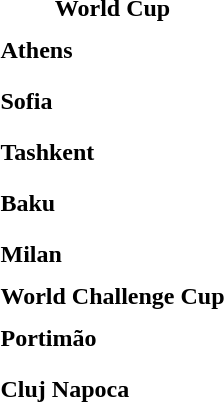<table>
<tr>
<td colspan="4" style="text-align:center;"><strong>World Cup</strong></td>
</tr>
<tr>
<th scope=row style="text-align:left">Athens</th>
<td style="height:30px;"></td>
<td style="height:30px;"></td>
<td style="height:30px;"></td>
</tr>
<tr>
<th scope=row style="text-align:left">Sofia</th>
<td style="height:30px;"></td>
<td style="height:30px;"></td>
<td style="height:30px;"></td>
</tr>
<tr>
<th scope=row style="text-align:left">Tashkent</th>
<td style="height:30px;"></td>
<td style="height:30px;"></td>
<td style="height:30px;"></td>
</tr>
<tr>
<th scope=row style="text-align:left">Baku</th>
<td style="height:30px;"></td>
<td style="height:30px;"></td>
<td style="height:30px;"></td>
</tr>
<tr>
<th scope=row style="text-align:left">Milan</th>
<td style="height:30px;"></td>
<td style="height:30px;"></td>
<td style="height:30px;"></td>
</tr>
<tr>
<td colspan="4" style="text-align:center;"><strong>World Challenge Cup</strong></td>
</tr>
<tr>
<th scope=row style="text-align:left">Portimão</th>
<td style="height:30px;"></td>
<td style="height:30px;"></td>
<td style="height:30px;"></td>
</tr>
<tr>
<th scope=row style="text-align:left">Cluj Napoca</th>
<td style="height:30px;"></td>
<td style="height:30px;"></td>
<td style="height:30px;"></td>
</tr>
<tr>
</tr>
</table>
